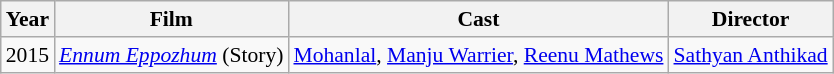<table class="wikitable" style="font-size: 90%;">
<tr>
<th>Year</th>
<th>Film</th>
<th>Cast</th>
<th>Director</th>
</tr>
<tr>
<td>2015</td>
<td><em><a href='#'>Ennum Eppozhum</a></em> (Story)</td>
<td><a href='#'>Mohanlal</a>, <a href='#'>Manju Warrier</a>, <a href='#'>Reenu Mathews</a></td>
<td><a href='#'>Sathyan Anthikad</a></td>
</tr>
</table>
